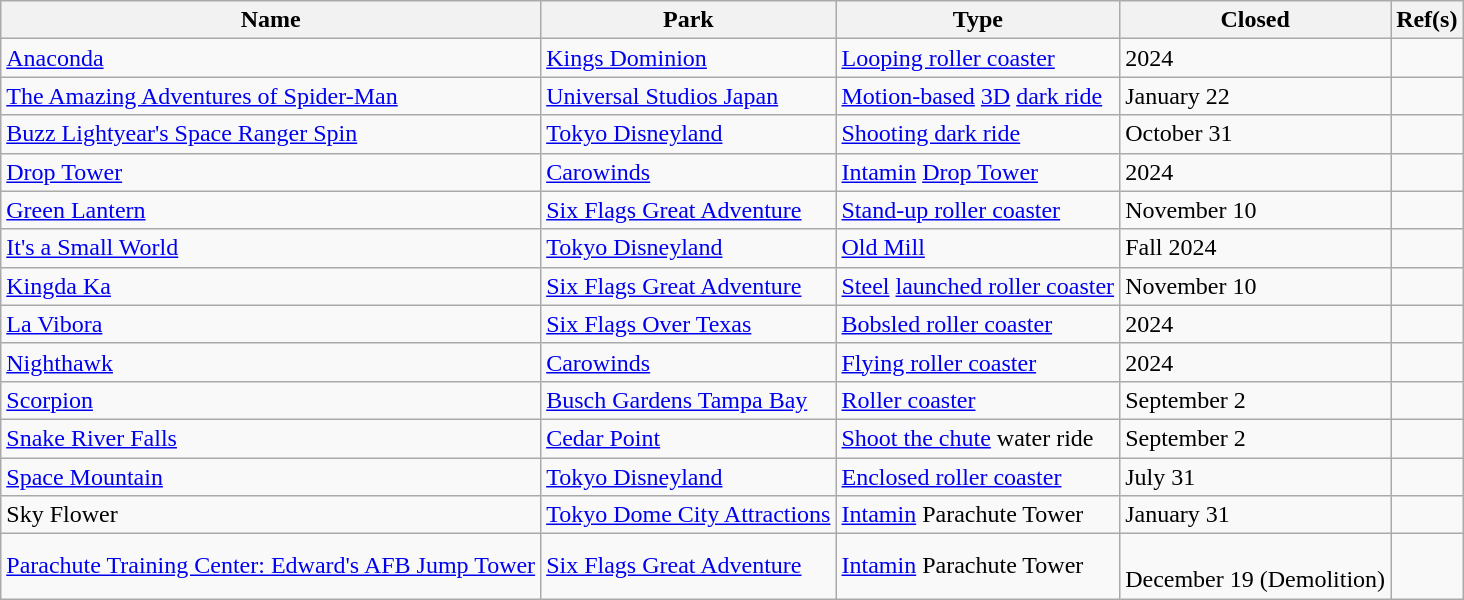<table class="wikitable">
<tr>
<th>Name</th>
<th>Park</th>
<th>Type</th>
<th>Closed</th>
<th class="unsortable">Ref(s)</th>
</tr>
<tr>
<td><a href='#'>Anaconda</a></td>
<td><a href='#'>Kings Dominion</a></td>
<td><a href='#'>Looping roller coaster</a></td>
<td>2024</td>
<td></td>
</tr>
<tr>
<td><a href='#'>The Amazing Adventures of Spider-Man</a></td>
<td><a href='#'>Universal Studios Japan</a></td>
<td><a href='#'>Motion-based</a> <a href='#'>3D</a> <a href='#'>dark ride</a></td>
<td>January 22</td>
<td></td>
</tr>
<tr>
<td><a href='#'>Buzz Lightyear's Space Ranger Spin</a></td>
<td><a href='#'>Tokyo Disneyland</a></td>
<td><a href='#'>Shooting dark ride</a></td>
<td>October 31</td>
<td></td>
</tr>
<tr>
<td><a href='#'>Drop Tower</a></td>
<td><a href='#'>Carowinds</a></td>
<td><a href='#'>Intamin</a> <a href='#'>Drop Tower</a></td>
<td>2024</td>
<td></td>
</tr>
<tr>
<td><a href='#'>Green Lantern</a></td>
<td><a href='#'>Six Flags Great Adventure</a></td>
<td><a href='#'>Stand-up roller coaster</a></td>
<td>November 10</td>
<td></td>
</tr>
<tr>
<td><a href='#'>It's a Small World</a></td>
<td><a href='#'>Tokyo Disneyland</a></td>
<td><a href='#'>Old Mill</a></td>
<td>Fall 2024</td>
<td></td>
</tr>
<tr>
<td><a href='#'>Kingda Ka</a></td>
<td><a href='#'>Six Flags Great Adventure</a></td>
<td><a href='#'>Steel</a> <a href='#'>launched roller coaster</a></td>
<td>November 10</td>
<td></td>
</tr>
<tr>
<td><a href='#'>La Vibora</a></td>
<td><a href='#'>Six Flags Over Texas</a></td>
<td><a href='#'>Bobsled roller coaster</a></td>
<td>2024</td>
<td></td>
</tr>
<tr>
<td><a href='#'>Nighthawk</a></td>
<td><a href='#'>Carowinds</a></td>
<td><a href='#'>Flying roller coaster</a></td>
<td>2024</td>
<td></td>
</tr>
<tr>
<td><a href='#'>Scorpion</a></td>
<td><a href='#'>Busch Gardens Tampa Bay</a></td>
<td><a href='#'>Roller coaster</a></td>
<td>September 2</td>
<td></td>
</tr>
<tr>
<td><a href='#'>Snake River Falls</a></td>
<td><a href='#'>Cedar Point</a></td>
<td><a href='#'>Shoot the chute</a> water ride</td>
<td>September 2</td>
<td></td>
</tr>
<tr>
<td><a href='#'>Space Mountain</a></td>
<td><a href='#'>Tokyo Disneyland</a></td>
<td><a href='#'>Enclosed roller coaster</a></td>
<td>July 31</td>
<td></td>
</tr>
<tr>
<td>Sky Flower</td>
<td><a href='#'>Tokyo Dome City Attractions</a></td>
<td><a href='#'>Intamin</a> Parachute Tower</td>
<td>January 31</td>
<td></td>
</tr>
<tr>
<td><a href='#'>Parachute Training Center: Edward's AFB Jump Tower</a></td>
<td><a href='#'>Six Flags Great Adventure</a></td>
<td><a href='#'>Intamin</a> Parachute Tower</td>
<td><br>December 19 (Demolition)</td>
<td></td>
</tr>
</table>
